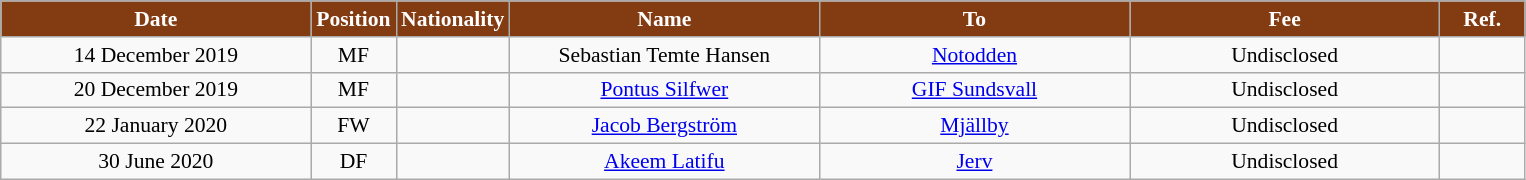<table class="wikitable"  style="text-align:center; font-size:90%; ">
<tr>
<th style="background:#833C12; color:white; width:200px;">Date</th>
<th style="background:#833C12; color:white; width:50px;">Position</th>
<th style="background:#833C12; color:white; width:50px;">Nationality</th>
<th style="background:#833C12; color:white; width:200px;">Name</th>
<th style="background:#833C12; color:white; width:200px;">To</th>
<th style="background:#833C12; color:white; width:200px;">Fee</th>
<th style="background:#833C12; color:white; width:50px;">Ref.</th>
</tr>
<tr>
<td>14 December 2019</td>
<td>MF</td>
<td></td>
<td>Sebastian Temte Hansen</td>
<td><a href='#'>Notodden</a></td>
<td>Undisclosed</td>
<td></td>
</tr>
<tr>
<td>20 December 2019</td>
<td>MF</td>
<td></td>
<td><a href='#'>Pontus Silfwer</a></td>
<td><a href='#'>GIF Sundsvall</a></td>
<td>Undisclosed</td>
<td></td>
</tr>
<tr>
<td>22 January 2020</td>
<td>FW</td>
<td></td>
<td><a href='#'>Jacob Bergström</a></td>
<td><a href='#'>Mjällby</a></td>
<td>Undisclosed</td>
<td></td>
</tr>
<tr>
<td>30 June 2020</td>
<td>DF</td>
<td></td>
<td><a href='#'>Akeem Latifu</a></td>
<td><a href='#'>Jerv</a></td>
<td>Undisclosed</td>
<td></td>
</tr>
</table>
